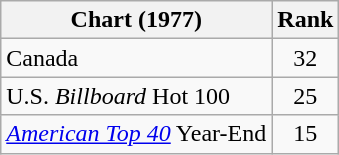<table class="wikitable sortable">
<tr>
<th align="left">Chart (1977)</th>
<th style="text-align:center;">Rank</th>
</tr>
<tr>
<td>Canada </td>
<td style="text-align:center;">32</td>
</tr>
<tr>
<td>U.S. <em>Billboard</em> Hot 100</td>
<td style="text-align:center;">25</td>
</tr>
<tr>
<td><em><a href='#'>American Top 40</a></em> Year-End</td>
<td style="text-align:center;">15</td>
</tr>
</table>
